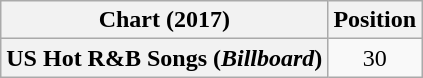<table class="wikitable plainrowheaders sortable" style="text-align:center">
<tr>
<th scope="col">Chart (2017)</th>
<th scope="col">Position</th>
</tr>
<tr>
<th scope="row">US Hot R&B Songs (<em>Billboard</em>)</th>
<td>30</td>
</tr>
</table>
